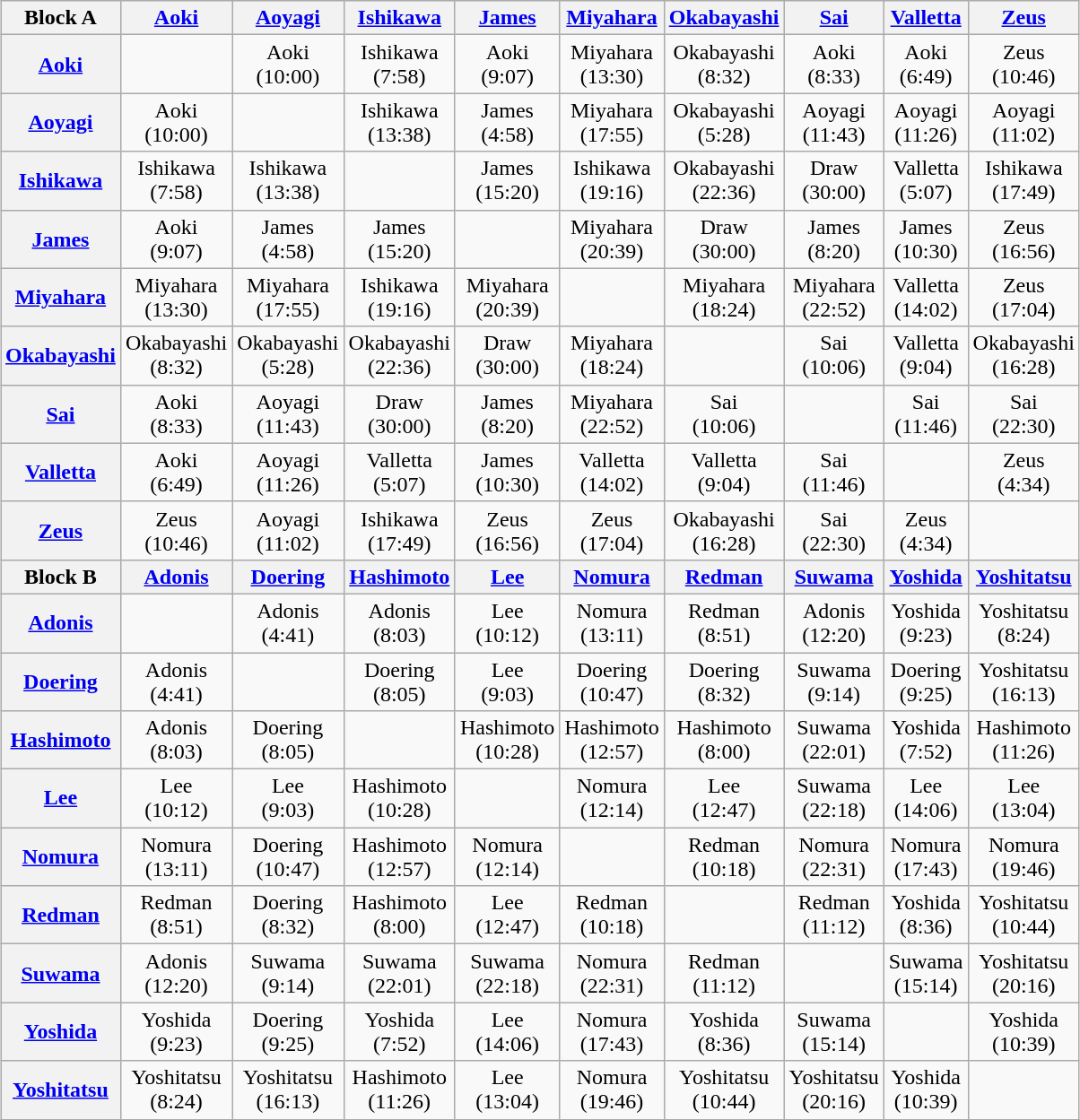<table class="wikitable" style="margin: 1em auto 1em auto; text-align:center;">
<tr>
<th>Block A</th>
<th><a href='#'>Aoki</a></th>
<th><a href='#'>Aoyagi</a></th>
<th><a href='#'>Ishikawa</a></th>
<th><a href='#'>James</a></th>
<th><a href='#'>Miyahara</a></th>
<th><a href='#'>Okabayashi</a></th>
<th><a href='#'>Sai</a></th>
<th><a href='#'>Valletta</a></th>
<th><a href='#'>Zeus</a></th>
</tr>
<tr>
<th><a href='#'>Aoki</a></th>
<td></td>
<td>Aoki<br>(10:00)</td>
<td>Ishikawa<br>(7:58)</td>
<td>Aoki<br>(9:07)</td>
<td>Miyahara<br>(13:30)</td>
<td>Okabayashi<br>(8:32)</td>
<td>Aoki<br>(8:33)</td>
<td>Aoki<br>(6:49)</td>
<td>Zeus<br>(10:46)</td>
</tr>
<tr>
<th><a href='#'>Aoyagi</a></th>
<td>Aoki<br>(10:00)</td>
<td></td>
<td>Ishikawa<br>(13:38)</td>
<td>James<br>(4:58)</td>
<td>Miyahara<br>(17:55)</td>
<td>Okabayashi<br>(5:28)</td>
<td>Aoyagi<br>(11:43)</td>
<td>Aoyagi<br>(11:26)</td>
<td>Aoyagi<br>(11:02)</td>
</tr>
<tr>
<th><a href='#'>Ishikawa</a></th>
<td>Ishikawa<br>(7:58)</td>
<td>Ishikawa<br>(13:38)</td>
<td></td>
<td>James<br>(15:20)</td>
<td>Ishikawa<br>(19:16)</td>
<td>Okabayashi<br>(22:36)</td>
<td>Draw<br>(30:00)</td>
<td>Valletta<br>(5:07)</td>
<td>Ishikawa<br>(17:49)</td>
</tr>
<tr>
<th><a href='#'>James</a></th>
<td>Aoki<br>(9:07)</td>
<td>James<br>(4:58)</td>
<td>James<br>(15:20)</td>
<td></td>
<td>Miyahara<br>(20:39)</td>
<td>Draw<br>(30:00)</td>
<td>James<br>(8:20)</td>
<td>James<br>(10:30)</td>
<td>Zeus<br>(16:56)</td>
</tr>
<tr>
<th><a href='#'>Miyahara</a></th>
<td>Miyahara<br>(13:30)</td>
<td>Miyahara<br>(17:55)</td>
<td>Ishikawa<br>(19:16)</td>
<td>Miyahara<br>(20:39)</td>
<td></td>
<td>Miyahara<br>(18:24)</td>
<td>Miyahara<br>(22:52)</td>
<td>Valletta<br>(14:02)</td>
<td>Zeus<br>(17:04)</td>
</tr>
<tr>
<th><a href='#'>Okabayashi</a></th>
<td>Okabayashi<br>(8:32)</td>
<td>Okabayashi<br>(5:28)</td>
<td>Okabayashi<br>(22:36)</td>
<td>Draw<br>(30:00)</td>
<td>Miyahara<br>(18:24)</td>
<td></td>
<td>Sai<br>(10:06)</td>
<td>Valletta<br>(9:04)</td>
<td>Okabayashi<br>(16:28)</td>
</tr>
<tr>
<th><a href='#'>Sai</a></th>
<td>Aoki<br>(8:33)</td>
<td>Aoyagi<br>(11:43)</td>
<td>Draw<br>(30:00)</td>
<td>James<br>(8:20)</td>
<td>Miyahara<br>(22:52)</td>
<td>Sai<br>(10:06)</td>
<td></td>
<td>Sai<br>(11:46)</td>
<td>Sai<br>(22:30)</td>
</tr>
<tr>
<th><a href='#'>Valletta</a></th>
<td>Aoki<br>(6:49)</td>
<td>Aoyagi<br>(11:26)</td>
<td>Valletta<br>(5:07)</td>
<td>James<br>(10:30)</td>
<td>Valletta<br>(14:02)</td>
<td>Valletta<br>(9:04)</td>
<td>Sai<br>(11:46)</td>
<td></td>
<td>Zeus<br>(4:34)</td>
</tr>
<tr>
<th><a href='#'>Zeus</a></th>
<td>Zeus<br>(10:46)</td>
<td>Aoyagi<br>(11:02)</td>
<td>Ishikawa<br>(17:49)</td>
<td>Zeus<br>(16:56)</td>
<td>Zeus<br>(17:04)</td>
<td>Okabayashi<br>(16:28)</td>
<td>Sai<br>(22:30)</td>
<td>Zeus<br>(4:34)</td>
<td></td>
</tr>
<tr>
<th>Block B</th>
<th><a href='#'>Adonis</a></th>
<th><a href='#'>Doering</a></th>
<th><a href='#'>Hashimoto</a></th>
<th><a href='#'>Lee</a></th>
<th><a href='#'>Nomura</a></th>
<th><a href='#'>Redman</a></th>
<th><a href='#'>Suwama</a></th>
<th><a href='#'>Yoshida</a></th>
<th><a href='#'>Yoshitatsu</a></th>
</tr>
<tr>
<th><a href='#'>Adonis</a></th>
<td></td>
<td>Adonis<br>(4:41)</td>
<td>Adonis<br>(8:03)</td>
<td>Lee<br>(10:12)</td>
<td>Nomura<br>(13:11)</td>
<td>Redman<br>(8:51)</td>
<td>Adonis<br>(12:20)</td>
<td>Yoshida<br>(9:23)</td>
<td>Yoshitatsu<br>(8:24)</td>
</tr>
<tr>
<th><a href='#'>Doering</a></th>
<td>Adonis<br>(4:41)</td>
<td></td>
<td>Doering<br>(8:05)</td>
<td>Lee<br>(9:03)</td>
<td>Doering<br>(10:47)</td>
<td>Doering<br>(8:32)</td>
<td>Suwama<br>(9:14)</td>
<td>Doering<br>(9:25)</td>
<td>Yoshitatsu<br>(16:13)</td>
</tr>
<tr>
<th><a href='#'>Hashimoto</a></th>
<td>Adonis<br>(8:03)</td>
<td>Doering<br>(8:05)</td>
<td></td>
<td>Hashimoto<br>(10:28)</td>
<td>Hashimoto<br>(12:57)</td>
<td>Hashimoto<br>(8:00)</td>
<td>Suwama<br>(22:01)</td>
<td>Yoshida<br>(7:52)</td>
<td>Hashimoto<br>(11:26)</td>
</tr>
<tr>
<th><a href='#'>Lee</a></th>
<td>Lee<br>(10:12)</td>
<td>Lee<br>(9:03)</td>
<td>Hashimoto<br>(10:28)</td>
<td></td>
<td>Nomura<br>(12:14)</td>
<td>Lee<br>(12:47)</td>
<td>Suwama<br>(22:18)</td>
<td>Lee<br>(14:06)</td>
<td>Lee<br>(13:04)</td>
</tr>
<tr>
<th><a href='#'>Nomura</a></th>
<td>Nomura<br>(13:11)</td>
<td>Doering<br>(10:47)</td>
<td>Hashimoto<br>(12:57)</td>
<td>Nomura<br>(12:14)</td>
<td></td>
<td>Redman<br>(10:18)</td>
<td>Nomura<br>(22:31)</td>
<td>Nomura<br>(17:43)</td>
<td>Nomura<br>(19:46)</td>
</tr>
<tr>
<th><a href='#'>Redman</a></th>
<td>Redman<br>(8:51)</td>
<td>Doering<br>(8:32)</td>
<td>Hashimoto<br>(8:00)</td>
<td>Lee<br>(12:47)</td>
<td>Redman<br>(10:18)</td>
<td></td>
<td>Redman<br>(11:12)</td>
<td>Yoshida<br>(8:36)</td>
<td>Yoshitatsu<br>(10:44)</td>
</tr>
<tr>
<th><a href='#'>Suwama</a></th>
<td>Adonis<br>(12:20)</td>
<td>Suwama<br>(9:14)</td>
<td>Suwama<br>(22:01)</td>
<td>Suwama<br>(22:18)</td>
<td>Nomura<br>(22:31)</td>
<td>Redman<br>(11:12)</td>
<td></td>
<td>Suwama<br>(15:14)</td>
<td>Yoshitatsu<br>(20:16)</td>
</tr>
<tr>
<th><a href='#'>Yoshida</a></th>
<td>Yoshida<br>(9:23)</td>
<td>Doering<br>(9:25)</td>
<td>Yoshida<br>(7:52)</td>
<td>Lee<br>(14:06)</td>
<td>Nomura<br>(17:43)</td>
<td>Yoshida<br>(8:36)</td>
<td>Suwama<br>(15:14)</td>
<td></td>
<td>Yoshida<br>(10:39)</td>
</tr>
<tr>
<th><a href='#'>Yoshitatsu</a></th>
<td>Yoshitatsu<br>(8:24)</td>
<td>Yoshitatsu<br>(16:13)</td>
<td>Hashimoto<br>(11:26)</td>
<td>Lee<br>(13:04)</td>
<td>Nomura<br>(19:46)</td>
<td>Yoshitatsu<br>(10:44)</td>
<td>Yoshitatsu<br>(20:16)</td>
<td>Yoshida<br>(10:39)</td>
<td></td>
</tr>
<tr>
</tr>
</table>
